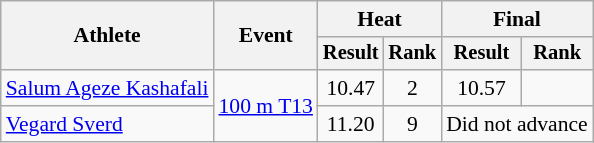<table class="wikitable" style="font-size:90%">
<tr>
<th rowspan="2">Athlete</th>
<th rowspan="2">Event</th>
<th colspan="2">Heat</th>
<th colspan="2">Final</th>
</tr>
<tr style="font-size:95%">
<th>Result</th>
<th>Rank</th>
<th>Result</th>
<th>Rank</th>
</tr>
<tr align=center>
<td align=left><a href='#'>Salum Ageze Kashafali</a></td>
<td align=left rowspan=2><a href='#'>100 m T13</a></td>
<td>10.47</td>
<td>2</td>
<td>10.57</td>
<td></td>
</tr>
<tr align=center>
<td align=left><a href='#'>Vegard Sverd</a></td>
<td>11.20</td>
<td>9</td>
<td colspan=2>Did not advance</td>
</tr>
</table>
